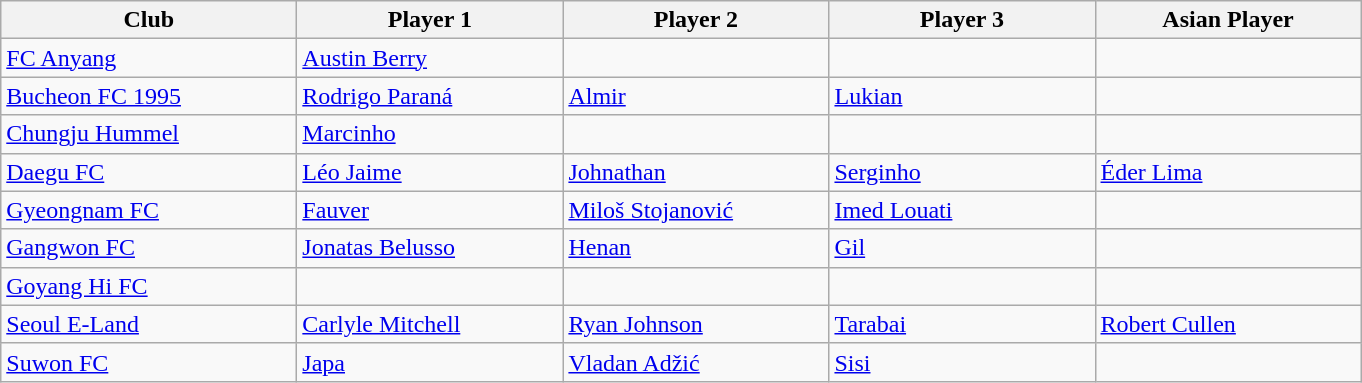<table class="wikitable">
<tr>
<th style="width:190px;">Club</th>
<th style="width:170px;">Player 1</th>
<th style="width:170px;">Player 2</th>
<th style="width:170px;">Player 3</th>
<th style="width:170px;">Asian Player</th>
</tr>
<tr>
<td><a href='#'>FC Anyang</a></td>
<td> <a href='#'>Austin Berry</a></td>
<td></td>
<td></td>
<td></td>
</tr>
<tr>
<td><a href='#'>Bucheon FC 1995</a></td>
<td> <a href='#'>Rodrigo Paraná</a></td>
<td> <a href='#'>Almir</a></td>
<td> <a href='#'>Lukian</a></td>
<td></td>
</tr>
<tr>
<td><a href='#'>Chungju Hummel</a></td>
<td> <a href='#'>Marcinho</a></td>
<td></td>
<td></td>
<td></td>
</tr>
<tr>
<td><a href='#'>Daegu FC</a></td>
<td> <a href='#'>Léo Jaime</a></td>
<td> <a href='#'>Johnathan</a></td>
<td> <a href='#'>Serginho</a></td>
<td> <a href='#'>Éder Lima</a></td>
</tr>
<tr>
<td><a href='#'>Gyeongnam FC</a></td>
<td> <a href='#'>Fauver</a></td>
<td> <a href='#'>Miloš Stojanović</a></td>
<td> <a href='#'>Imed Louati</a></td>
<td></td>
</tr>
<tr>
<td><a href='#'>Gangwon FC</a></td>
<td> <a href='#'>Jonatas Belusso</a></td>
<td> <a href='#'>Henan</a></td>
<td> <a href='#'>Gil</a></td>
<td></td>
</tr>
<tr>
<td><a href='#'>Goyang Hi FC</a></td>
<td></td>
<td></td>
<td></td>
<td></td>
</tr>
<tr>
<td><a href='#'>Seoul E-Land</a></td>
<td> <a href='#'>Carlyle Mitchell</a></td>
<td> <a href='#'>Ryan Johnson</a></td>
<td> <a href='#'>Tarabai</a></td>
<td> <a href='#'>Robert Cullen</a></td>
</tr>
<tr>
<td><a href='#'>Suwon FC</a></td>
<td> <a href='#'>Japa</a></td>
<td> <a href='#'>Vladan Adžić</a></td>
<td> <a href='#'>Sisi</a></td>
<td></td>
</tr>
</table>
